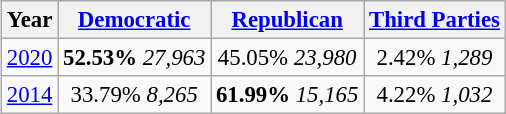<table class="wikitable"  style="float:center; margin:1em; font-size:95%;">
<tr style="background:lightgrey;">
<th>Year</th>
<th><a href='#'>Democratic</a></th>
<th><a href='#'>Republican</a></th>
<th><a href='#'>Third Parties</a></th>
</tr>
<tr>
<td align="center" ><a href='#'>2020</a></td>
<td align="center" ><strong>52.53%</strong> <em>27,963</em></td>
<td align="center" >45.05% <em>23,980</em></td>
<td align="center" >2.42% <em>1,289</em></td>
</tr>
<tr>
<td align="center" ><a href='#'>2014</a></td>
<td align="center" >33.79% <em>8,265</em></td>
<td align="center" ><strong>61.99%</strong> <em>15,165</em></td>
<td align="center" >4.22% <em>1,032</em></td>
</tr>
</table>
